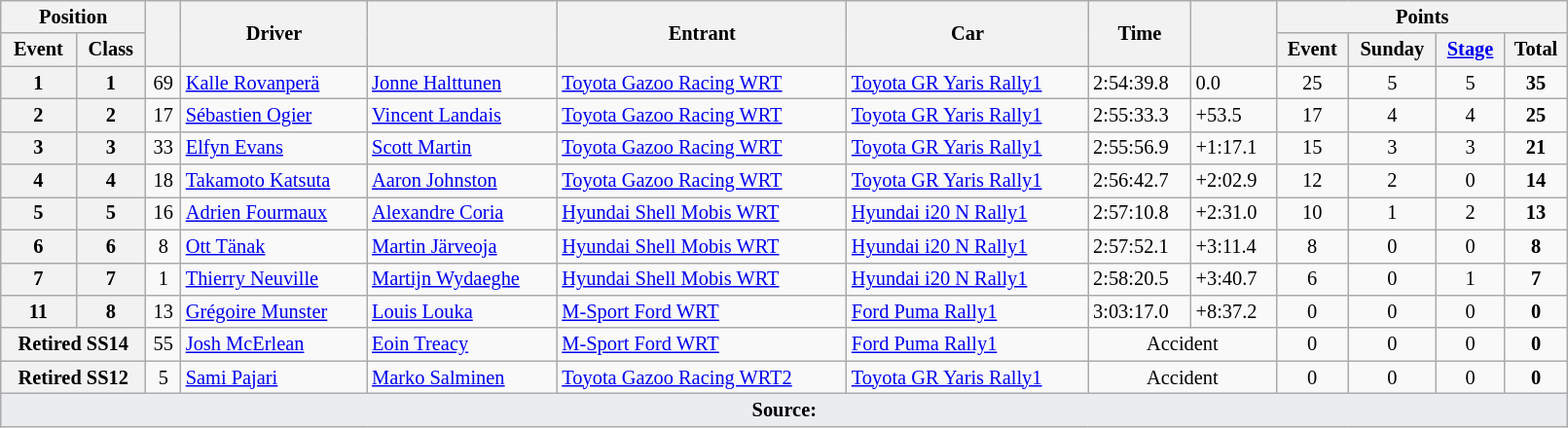<table class="wikitable" width=85% style="font-size:85%">
<tr>
<th colspan="2">Position</th>
<th rowspan="2"></th>
<th rowspan="2">Driver</th>
<th rowspan="2"></th>
<th rowspan="2">Entrant</th>
<th rowspan="2">Car</th>
<th rowspan="2">Time</th>
<th rowspan="2"></th>
<th colspan="4">Points</th>
</tr>
<tr>
<th>Event</th>
<th>Class</th>
<th>Event</th>
<th>Sunday</th>
<th><a href='#'>Stage</a></th>
<th>Total</th>
</tr>
<tr>
<th>1</th>
<th>1</th>
<td align="center">69</td>
<td><a href='#'>Kalle Rovanperä</a></td>
<td><a href='#'>Jonne Halttunen</a></td>
<td><a href='#'>Toyota Gazoo Racing WRT</a></td>
<td><a href='#'>Toyota GR Yaris Rally1</a></td>
<td>2:54:39.8</td>
<td>0.0</td>
<td align="center">25</td>
<td align="center">5</td>
<td align="center">5</td>
<td align="center"><strong>35</strong></td>
</tr>
<tr>
<th>2</th>
<th>2</th>
<td align="center">17</td>
<td><a href='#'>Sébastien Ogier</a></td>
<td><a href='#'>Vincent Landais</a></td>
<td><a href='#'>Toyota Gazoo Racing WRT</a></td>
<td><a href='#'>Toyota GR Yaris Rally1</a></td>
<td>2:55:33.3</td>
<td>+53.5</td>
<td align="center">17</td>
<td align="center">4</td>
<td align="center">4</td>
<td align="center"><strong>25</strong></td>
</tr>
<tr>
<th>3</th>
<th>3</th>
<td align="center">33</td>
<td><a href='#'>Elfyn Evans</a></td>
<td><a href='#'>Scott Martin</a></td>
<td><a href='#'>Toyota Gazoo Racing WRT</a></td>
<td><a href='#'>Toyota GR Yaris Rally1</a></td>
<td>2:55:56.9</td>
<td>+1:17.1</td>
<td align="center">15</td>
<td align="center">3</td>
<td align="center">3</td>
<td align="center"><strong>21</strong></td>
</tr>
<tr>
<th>4</th>
<th>4</th>
<td align="center">18</td>
<td><a href='#'>Takamoto Katsuta</a></td>
<td><a href='#'>Aaron Johnston</a></td>
<td><a href='#'>Toyota Gazoo Racing WRT</a></td>
<td><a href='#'>Toyota GR Yaris Rally1</a></td>
<td>2:56:42.7</td>
<td>+2:02.9</td>
<td align="center">12</td>
<td align="center">2</td>
<td align="center">0</td>
<td align="center"><strong>14</strong></td>
</tr>
<tr>
<th>5</th>
<th>5</th>
<td align="center">16</td>
<td><a href='#'>Adrien Fourmaux</a></td>
<td><a href='#'>Alexandre Coria</a></td>
<td><a href='#'>Hyundai Shell Mobis WRT</a></td>
<td><a href='#'>Hyundai i20 N Rally1</a></td>
<td>2:57:10.8</td>
<td>+2:31.0</td>
<td align="center">10</td>
<td align="center">1</td>
<td align="center">2</td>
<td align="center"><strong>13</strong></td>
</tr>
<tr>
<th>6</th>
<th>6</th>
<td align="center">8</td>
<td><a href='#'>Ott Tänak</a></td>
<td><a href='#'>Martin Järveoja</a></td>
<td><a href='#'>Hyundai Shell Mobis WRT</a></td>
<td><a href='#'>Hyundai i20 N Rally1</a></td>
<td>2:57:52.1</td>
<td>+3:11.4</td>
<td align="center">8</td>
<td align="center">0</td>
<td align="center">0</td>
<td align="center"><strong>8</strong></td>
</tr>
<tr>
<th>7</th>
<th>7</th>
<td align="center">1</td>
<td><a href='#'>Thierry Neuville</a></td>
<td><a href='#'>Martijn Wydaeghe</a></td>
<td><a href='#'>Hyundai Shell Mobis WRT</a></td>
<td><a href='#'>Hyundai i20 N Rally1</a></td>
<td>2:58:20.5</td>
<td>+3:40.7</td>
<td align="center">6</td>
<td align="center">0</td>
<td align="center">1</td>
<td align="center"><strong>7</strong></td>
</tr>
<tr>
<th>11</th>
<th>8</th>
<td align="center">13</td>
<td><a href='#'>Grégoire Munster</a></td>
<td><a href='#'>Louis Louka</a></td>
<td><a href='#'>M-Sport Ford WRT</a></td>
<td><a href='#'>Ford Puma Rally1</a></td>
<td>3:03:17.0</td>
<td>+8:37.2</td>
<td align="center">0</td>
<td align="center">0</td>
<td align="center">0</td>
<td align="center"><strong>0</strong></td>
</tr>
<tr>
<th colspan="2">Retired SS14</th>
<td align="center">55</td>
<td><a href='#'>Josh McErlean</a></td>
<td><a href='#'>Eoin Treacy</a></td>
<td><a href='#'>M-Sport Ford WRT</a></td>
<td><a href='#'>Ford Puma Rally1</a></td>
<td colspan="2" align="center">Accident</td>
<td align="center">0</td>
<td align="center">0</td>
<td align="center">0</td>
<td align="center"><strong>0</strong></td>
</tr>
<tr>
<th colspan="2">Retired SS12</th>
<td align="center">5</td>
<td><a href='#'>Sami Pajari</a></td>
<td><a href='#'>Marko Salminen</a></td>
<td><a href='#'>Toyota Gazoo Racing WRT2</a></td>
<td><a href='#'>Toyota GR Yaris Rally1</a></td>
<td colspan="2" align="center">Accident</td>
<td align="center">0</td>
<td align="center">0</td>
<td align="center">0</td>
<td align="center"><strong>0</strong></td>
</tr>
<tr>
<td style="background-color:#EAECF0; text-align:center" colspan="13"><strong>Source:</strong></td>
</tr>
</table>
